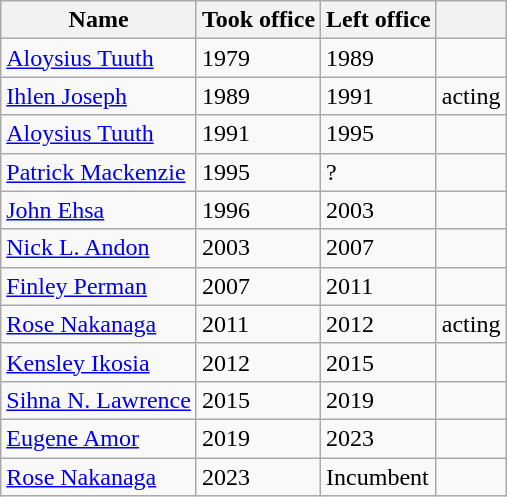<table class="wikitable">
<tr>
<th>Name</th>
<th>Took office</th>
<th>Left office</th>
<th></th>
</tr>
<tr>
<td><a href='#'>Aloysius Tuuth</a></td>
<td>1979</td>
<td>1989</td>
<td></td>
</tr>
<tr>
<td><a href='#'>Ihlen Joseph</a></td>
<td>1989</td>
<td>1991</td>
<td>acting</td>
</tr>
<tr>
<td><a href='#'>Aloysius Tuuth</a></td>
<td>1991</td>
<td>1995</td>
<td></td>
</tr>
<tr>
<td><a href='#'>Patrick Mackenzie</a></td>
<td>1995</td>
<td>?</td>
<td></td>
</tr>
<tr>
<td><a href='#'>John Ehsa</a></td>
<td>1996</td>
<td>2003</td>
<td></td>
</tr>
<tr>
<td><a href='#'>Nick L. Andon</a></td>
<td>2003</td>
<td>2007</td>
<td></td>
</tr>
<tr>
<td><a href='#'>Finley Perman</a></td>
<td>2007</td>
<td>2011</td>
<td></td>
</tr>
<tr>
<td><a href='#'>Rose Nakanaga</a></td>
<td>2011</td>
<td>2012</td>
<td>acting</td>
</tr>
<tr>
<td><a href='#'>Kensley Ikosia</a></td>
<td>2012</td>
<td>2015</td>
<td></td>
</tr>
<tr>
<td><a href='#'>Sihna N. Lawrence</a></td>
<td>2015</td>
<td>2019</td>
<td></td>
</tr>
<tr>
<td><a href='#'>Eugene Amor</a></td>
<td>2019</td>
<td>2023</td>
<td></td>
</tr>
<tr>
<td><a href='#'>Rose Nakanaga</a></td>
<td>2023</td>
<td>Incumbent</td>
<td></td>
</tr>
</table>
